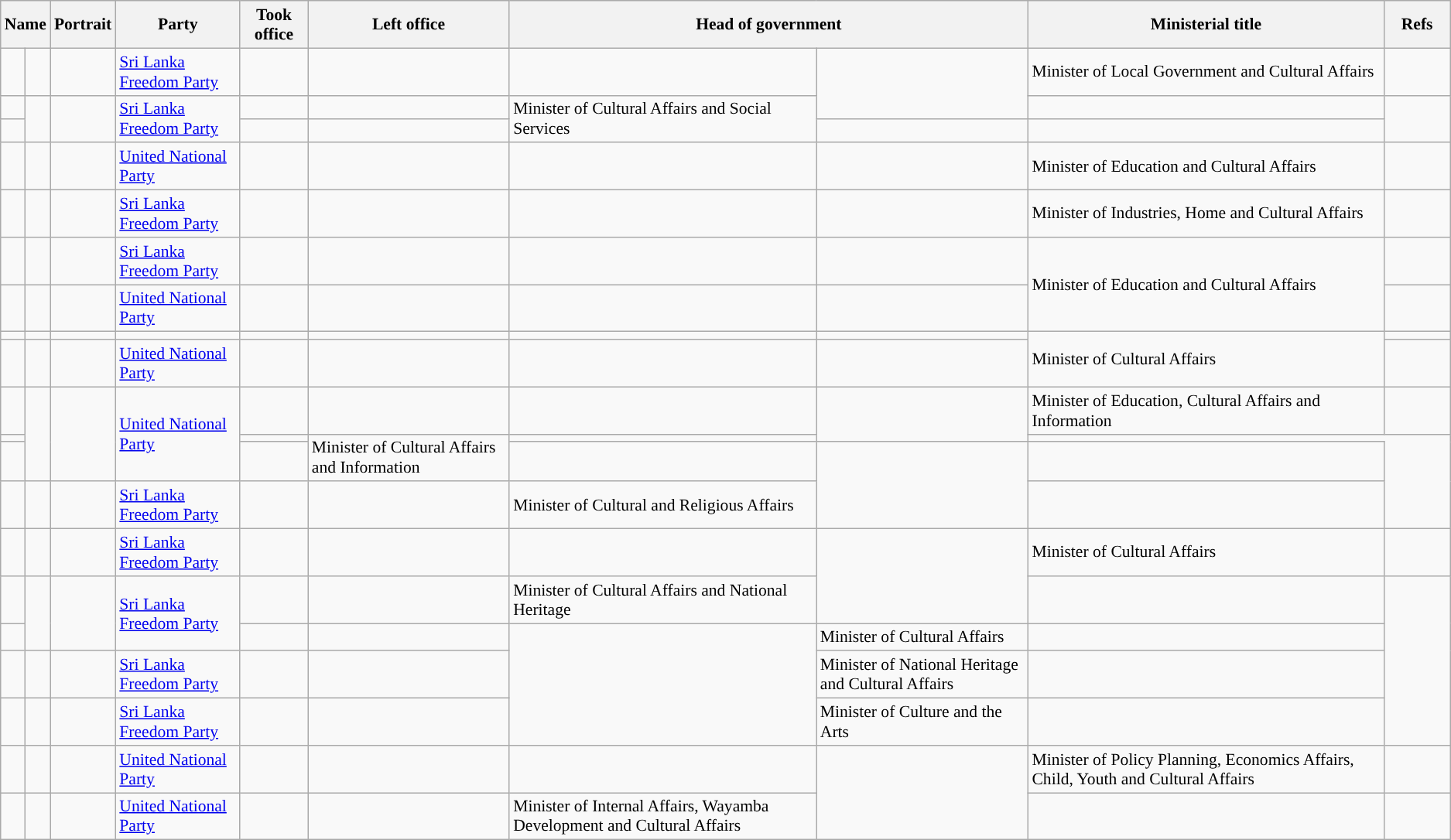<table class="wikitable plainrowheaders sortable" style="font-size:90%; text-align:left;">
<tr>
<th scope=col colspan="2">Name</th>
<th scope=col class=unsortable>Portrait</th>
<th scope=col>Party</th>
<th scope=col>Took office</th>
<th scope=col>Left office</th>
<th scope=col colspan="2">Head of government</th>
<th scope=col width=300px>Ministerial title</th>
<th scope=col width=50px class=unsortable>Refs</th>
</tr>
<tr>
<td !align="center" style="background:"></td>
<td></td>
<td></td>
<td><a href='#'>Sri Lanka Freedom Party</a></td>
<td></td>
<td></td>
<td !align="center" style="background:"></td>
<td rowspan=2></td>
<td>Minister of Local Government and Cultural Affairs</td>
<td align=center></td>
</tr>
<tr>
<td !align="center" style="background:"></td>
<td rowspan=2></td>
<td rowspan=2></td>
<td rowspan=2><a href='#'>Sri Lanka Freedom Party</a></td>
<td align=center></td>
<td></td>
<td rowspan=2>Minister of Cultural Affairs and Social Services</td>
<td align=center></td>
</tr>
<tr>
<td></td>
<td align=center></td>
<td !align="center" style="background:"></td>
<td></td>
<td align=center></td>
</tr>
<tr>
<td !align="center" style="background:"></td>
<td></td>
<td></td>
<td><a href='#'>United National Party</a></td>
<td align=center></td>
<td align=center></td>
<td !align="center" style="background:"></td>
<td></td>
<td>Minister of Education and Cultural Affairs</td>
<td align=center></td>
</tr>
<tr>
<td !align="center" style="background:"></td>
<td></td>
<td align=center></td>
<td><a href='#'>Sri Lanka Freedom Party</a></td>
<td align=center></td>
<td></td>
<td !align="center" style="background:"></td>
<td></td>
<td>Minister of Industries, Home and Cultural Affairs</td>
<td align=center></td>
</tr>
<tr>
<td !align="center" style="background:"></td>
<td></td>
<td align=center></td>
<td><a href='#'>Sri Lanka Freedom Party</a></td>
<td align=center></td>
<td></td>
<td !align="center" style="background:"></td>
<td></td>
<td rowspan=2>Minister of Education and Cultural Affairs</td>
<td align=center></td>
</tr>
<tr>
<td !align="center" style="background:"></td>
<td></td>
<td></td>
<td><a href='#'>United National Party</a></td>
<td align=center></td>
<td></td>
<td !align="center" style="background:"></td>
<td></td>
<td align=center></td>
</tr>
<tr>
<td></td>
<td></td>
<td></td>
<td></td>
<td></td>
<td></td>
<td !align="center" style="background:"></td>
<td></td>
<td rowspan=2>Minister of Cultural Affairs</td>
<td align=center></td>
</tr>
<tr>
<td !align="center" style="background:"></td>
<td></td>
<td align=center></td>
<td><a href='#'>United National Party</a></td>
<td align=center></td>
<td></td>
<td !align="center" style="background:"></td>
<td></td>
<td align=center></td>
</tr>
<tr>
<td !align="center" style="background:"></td>
<td rowspan=3></td>
<td align=center rowspan=3></td>
<td rowspan=3><a href='#'>United National Party</a></td>
<td align=center></td>
<td align=center></td>
<td !align="center" style="background:"></td>
<td rowspan=2></td>
<td>Minister of Education, Cultural Affairs and Information</td>
<td align=center></td>
</tr>
<tr>
<td align=center></td>
<td></td>
<td rowspan=2>Minister of Cultural Affairs and Information</td>
<td align=center></td>
</tr>
<tr>
<td></td>
<td align=center></td>
<td !align="center" style="background:"></td>
<td rowspan=2></td>
<td align=center></td>
</tr>
<tr>
<td !align="center" style="background:"></td>
<td></td>
<td></td>
<td><a href='#'>Sri Lanka Freedom Party</a></td>
<td align=center></td>
<td></td>
<td>Minister of Cultural and Religious Affairs</td>
<td align=center></td>
</tr>
<tr>
<td !align="center" style="background:"></td>
<td></td>
<td></td>
<td><a href='#'>Sri Lanka Freedom Party</a></td>
<td align=center></td>
<td></td>
<td !align="center" style="background:"></td>
<td rowspan=2></td>
<td>Minister of Cultural Affairs</td>
<td align=center></td>
</tr>
<tr>
<td !align="center" style="background:"></td>
<td rowspan=2></td>
<td align=center rowspan=2></td>
<td rowspan=2><a href='#'>Sri Lanka Freedom Party</a></td>
<td align=center></td>
<td></td>
<td>Minister of Cultural Affairs and National Heritage</td>
<td align=center></td>
</tr>
<tr>
<td align=center></td>
<td></td>
<td !align="center" style="background:"></td>
<td rowspan=3></td>
<td>Minister of Cultural Affairs</td>
<td align=center></td>
</tr>
<tr>
<td !align="center" style="background:"></td>
<td></td>
<td></td>
<td><a href='#'>Sri Lanka Freedom Party</a></td>
<td align=center></td>
<td></td>
<td>Minister of National Heritage and Cultural Affairs</td>
<td align=center></td>
</tr>
<tr>
<td !align="center" style="background:"></td>
<td></td>
<td align=center></td>
<td><a href='#'>Sri Lanka Freedom Party</a></td>
<td align=center></td>
<td></td>
<td>Minister of Culture and the Arts</td>
<td align=center></td>
</tr>
<tr>
<td !align="center" style="background:"></td>
<td></td>
<td align=center></td>
<td><a href='#'>United National Party</a></td>
<td align=center></td>
<td align=center></td>
<td !align="center" style="background:"></td>
<td rowspan=2></td>
<td>Minister of Policy Planning, Economics Affairs, Child, Youth and Cultural Affairs</td>
<td align=center></td>
</tr>
<tr>
<td !align="center" style="background:"></td>
<td></td>
<td></td>
<td><a href='#'>United National Party</a></td>
<td align=center></td>
<td align=center></td>
<td>Minister of Internal Affairs, Wayamba Development and Cultural Affairs</td>
<td align=center></td>
</tr>
</table>
